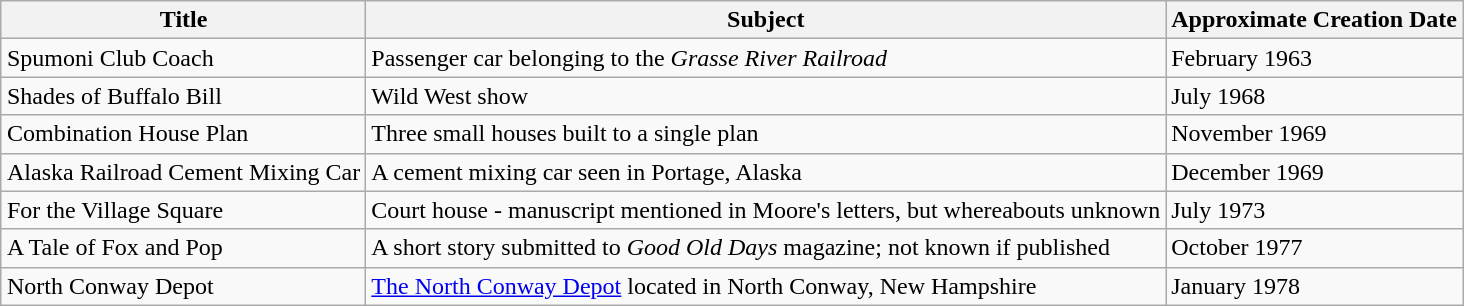<table class="wikitable" style="margin-left: auto; margin-right: auto; border: none;">
<tr>
<th>Title</th>
<th>Subject</th>
<th>Approximate Creation Date</th>
</tr>
<tr>
<td>Spumoni Club Coach</td>
<td>Passenger car belonging to the <em>Grasse River Railroad</em></td>
<td>February 1963</td>
</tr>
<tr>
<td>Shades of Buffalo Bill</td>
<td>Wild West show</td>
<td>July 1968</td>
</tr>
<tr>
<td>Combination House Plan</td>
<td>Three small houses built to a single plan</td>
<td>November 1969</td>
</tr>
<tr>
<td>Alaska Railroad Cement Mixing Car</td>
<td>A cement mixing car seen in Portage, Alaska</td>
<td>December 1969</td>
</tr>
<tr>
<td>For the Village Square</td>
<td>Court house - manuscript mentioned in Moore's letters, but whereabouts unknown</td>
<td>July 1973</td>
</tr>
<tr>
<td>A Tale of Fox and Pop</td>
<td>A short story submitted to <em>Good Old Days</em> magazine; not known if published</td>
<td>October 1977</td>
</tr>
<tr>
<td>North Conway Depot</td>
<td><a href='#'>The North Conway Depot</a> located in North Conway, New Hampshire</td>
<td>January 1978</td>
</tr>
</table>
